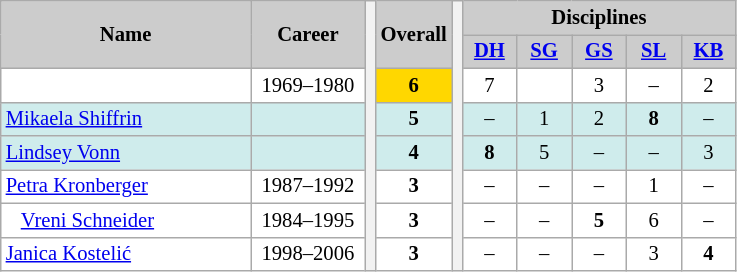<table class="wikitable plainrowheaders" style="background:#fff; font-size:86%; line-height:16px; border:grey solid 1px; border-collapse:collapse">
<tr>
<th style="background-color: #ccc;" rowspan=2 width="160">Name</th>
<th style="background-color: #ccc;" rowspan=2 width="70">Career</th>
<th rowspan=8></th>
<th style="background-color: #ccc;" rowspan=2 width="45">Overall</th>
<th rowspan=8></th>
<th style="background-color: #ccc;" colspan=5>Disciplines</th>
</tr>
<tr style="background:#ccc; text-align:center;">
<th style="background-color: #ccc;" width="30"><a href='#'>DH</a></th>
<th style="background-color: #ccc;" width="30"><a href='#'>SG</a></th>
<th style="background-color: #ccc;" width="30"><a href='#'>GS</a></th>
<th style="background-color: #ccc;" width="30"><a href='#'>SL</a></th>
<th style="background-color: #ccc;" width="30"><a href='#'>KB</a></th>
</tr>
<tr align=center>
<td align=left></td>
<td>1969–1980</td>
<td bgcolor="gold"><strong>6</strong></td>
<td>7</td>
<td></td>
<td>3</td>
<td>–</td>
<td>2</td>
</tr>
<tr style="background:#CFECEC" align=center>
<td align=left> <a href='#'>Mikaela Shiffrin</a></td>
<td></td>
<td><strong>5</strong></td>
<td>–</td>
<td>1</td>
<td>2</td>
<td><strong>8</strong></td>
<td>–</td>
</tr>
<tr style="background:#CFECEC" align=center>
<td align=left> <a href='#'>Lindsey Vonn</a></td>
<td></td>
<td><strong>4</strong></td>
<td><strong>8</strong></td>
<td>5</td>
<td>–</td>
<td>–</td>
<td>3</td>
</tr>
<tr align=center>
<td align=left> <a href='#'>Petra Kronberger</a></td>
<td>1987–1992</td>
<td><strong>3</strong></td>
<td>–</td>
<td>–</td>
<td>–</td>
<td>1</td>
<td>–</td>
</tr>
<tr align=center>
<td align=left>   <a href='#'>Vreni Schneider</a></td>
<td>1984–1995</td>
<td><strong>3</strong></td>
<td>–</td>
<td>–</td>
<td><strong>5</strong></td>
<td>6</td>
<td>–</td>
</tr>
<tr align=center>
<td align=left> <a href='#'>Janica Kostelić</a></td>
<td>1998–2006</td>
<td><strong>3</strong></td>
<td>–</td>
<td>–</td>
<td>–</td>
<td>3</td>
<td><strong>4</strong></td>
</tr>
</table>
